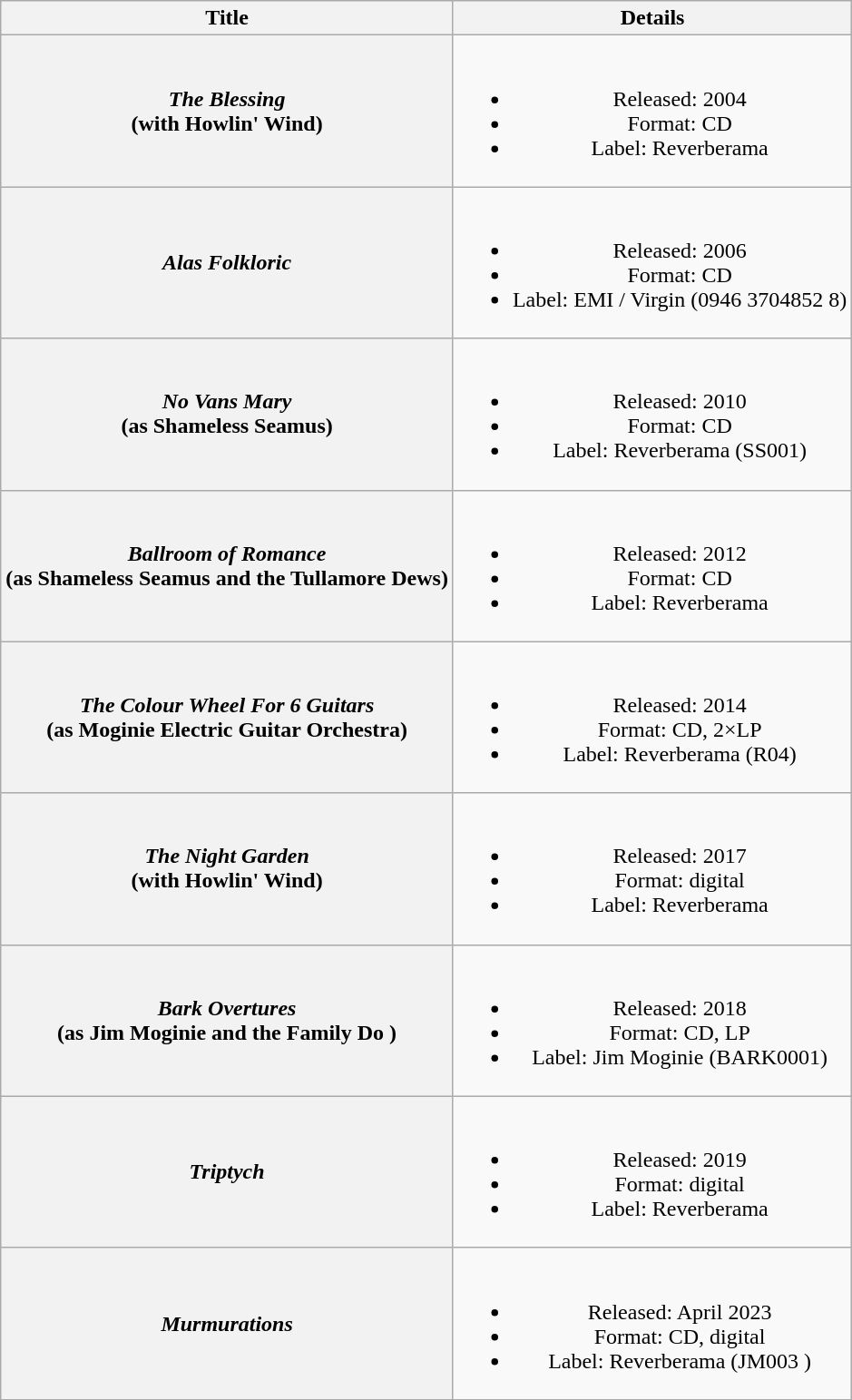<table class="wikitable plainrowheaders" style="text-align:center;" border="1">
<tr>
<th>Title</th>
<th>Details</th>
</tr>
<tr>
<th scope="row"><em>The Blessing</em> <br>(with Howlin' Wind)</th>
<td><br><ul><li>Released: 2004</li><li>Format: CD</li><li>Label: Reverberama</li></ul></td>
</tr>
<tr>
<th scope="row"><em>Alas Folkloric</em></th>
<td><br><ul><li>Released: 2006</li><li>Format: CD</li><li>Label: EMI / Virgin (0946 3704852 8)</li></ul></td>
</tr>
<tr>
<th scope="row"><em>No Vans Mary</em> <br> (as Shameless Seamus)</th>
<td><br><ul><li>Released: 2010</li><li>Format: CD</li><li>Label: Reverberama (SS001)</li></ul></td>
</tr>
<tr>
<th scope="row"><em>Ballroom of Romance</em> <br> (as Shameless Seamus and the Tullamore Dews)</th>
<td><br><ul><li>Released: 2012</li><li>Format: CD</li><li>Label: Reverberama</li></ul></td>
</tr>
<tr>
<th scope="row"><em>The Colour Wheel For 6 Guitars</em> <br> (as Moginie Electric Guitar Orchestra)</th>
<td><br><ul><li>Released: 2014</li><li>Format: CD, 2×LP</li><li>Label: Reverberama (R04)</li></ul></td>
</tr>
<tr>
<th scope="row"><em>The Night Garden</em> <br>(with Howlin' Wind)</th>
<td><br><ul><li>Released: 2017</li><li>Format: digital</li><li>Label: Reverberama</li></ul></td>
</tr>
<tr>
<th scope="row"><em>Bark Overtures</em> <br> (as Jim Moginie and the Family Do )</th>
<td><br><ul><li>Released: 2018</li><li>Format: CD, LP</li><li>Label: Jim Moginie (BARK0001)</li></ul></td>
</tr>
<tr>
<th scope="row"><em>Triptych</em></th>
<td><br><ul><li>Released: 2019</li><li>Format: digital</li><li>Label: Reverberama</li></ul></td>
</tr>
<tr>
<th scope="row"><em>Murmurations</em></th>
<td><br><ul><li>Released: April 2023</li><li>Format: CD, digital</li><li>Label: Reverberama (JM003 )</li></ul></td>
</tr>
<tr>
</tr>
</table>
